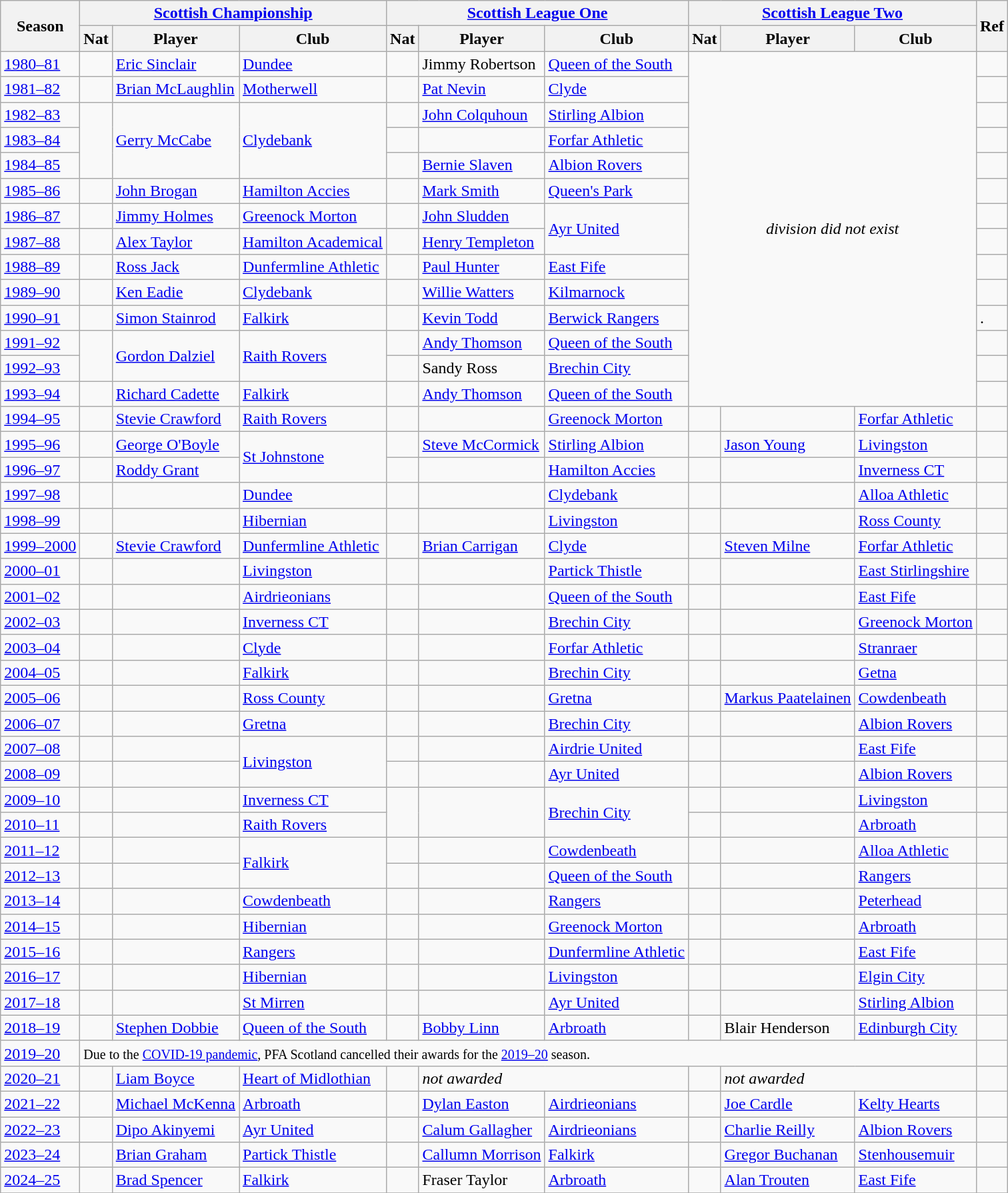<table class="wikitable" style="text-align: left;">
<tr>
<th rowspan = "2">Season</th>
<th colspan="3"><a href='#'>Scottish Championship</a></th>
<th colspan="3"><a href='#'>Scottish League One</a></th>
<th colspan="3"><a href='#'>Scottish League Two</a></th>
<th rowspan="2">Ref</th>
</tr>
<tr>
<th>Nat</th>
<th>Player</th>
<th>Club</th>
<th>Nat</th>
<th>Player</th>
<th>Club</th>
<th>Nat</th>
<th>Player</th>
<th>Club</th>
</tr>
<tr>
<td><a href='#'>1980–81</a></td>
<td></td>
<td><a href='#'>Eric Sinclair</a></td>
<td><a href='#'>Dundee</a></td>
<td></td>
<td>Jimmy Robertson</td>
<td><a href='#'>Queen of the South</a></td>
<td colspan="3" rowspan="14" style="text-align: center;"><em>division did not exist</em></td>
<td></td>
</tr>
<tr>
<td><a href='#'>1981–82</a></td>
<td></td>
<td><a href='#'>Brian McLaughlin</a></td>
<td><a href='#'>Motherwell</a></td>
<td></td>
<td><a href='#'>Pat Nevin</a></td>
<td><a href='#'>Clyde</a></td>
<td></td>
</tr>
<tr>
<td><a href='#'>1982–83</a></td>
<td rowspan = "3"></td>
<td rowspan = "3"><a href='#'>Gerry McCabe</a></td>
<td rowspan = "3"><a href='#'>Clydebank</a></td>
<td></td>
<td><a href='#'>John Colquhoun</a></td>
<td><a href='#'>Stirling Albion</a></td>
<td></td>
</tr>
<tr>
<td><a href='#'>1983–84</a></td>
<td></td>
<td></td>
<td><a href='#'>Forfar Athletic</a></td>
<td></td>
</tr>
<tr>
<td><a href='#'>1984–85</a></td>
<td></td>
<td><a href='#'>Bernie Slaven</a></td>
<td><a href='#'>Albion Rovers</a></td>
<td></td>
</tr>
<tr>
<td><a href='#'>1985–86</a></td>
<td></td>
<td><a href='#'>John Brogan</a></td>
<td><a href='#'>Hamilton Accies</a></td>
<td></td>
<td><a href='#'>Mark Smith</a></td>
<td><a href='#'>Queen's Park</a></td>
<td></td>
</tr>
<tr>
<td><a href='#'>1986–87</a></td>
<td></td>
<td><a href='#'>Jimmy Holmes</a></td>
<td><a href='#'>Greenock Morton</a></td>
<td></td>
<td><a href='#'>John Sludden</a></td>
<td rowspan="2"><a href='#'>Ayr United</a></td>
<td></td>
</tr>
<tr>
<td><a href='#'>1987–88</a></td>
<td></td>
<td><a href='#'>Alex Taylor</a></td>
<td><a href='#'>Hamilton Academical</a></td>
<td></td>
<td><a href='#'>Henry Templeton</a></td>
<td></td>
</tr>
<tr>
<td><a href='#'>1988–89</a></td>
<td></td>
<td><a href='#'>Ross Jack</a></td>
<td><a href='#'>Dunfermline Athletic</a></td>
<td></td>
<td><a href='#'>Paul Hunter</a></td>
<td><a href='#'>East Fife</a></td>
<td></td>
</tr>
<tr>
<td><a href='#'>1989–90</a></td>
<td></td>
<td><a href='#'>Ken Eadie</a></td>
<td><a href='#'>Clydebank</a></td>
<td></td>
<td><a href='#'>Willie Watters</a></td>
<td><a href='#'>Kilmarnock</a></td>
<td></td>
</tr>
<tr>
<td><a href='#'>1990–91</a></td>
<td></td>
<td><a href='#'>Simon Stainrod</a></td>
<td><a href='#'>Falkirk</a></td>
<td></td>
<td><a href='#'>Kevin Todd</a></td>
<td><a href='#'>Berwick Rangers</a></td>
<td>.</td>
</tr>
<tr>
<td><a href='#'>1991–92</a></td>
<td rowspan = "2"></td>
<td rowspan = "2"><a href='#'>Gordon Dalziel</a></td>
<td rowspan = "2"><a href='#'>Raith Rovers</a></td>
<td></td>
<td><a href='#'>Andy Thomson</a></td>
<td><a href='#'>Queen of the South</a></td>
<td></td>
</tr>
<tr>
<td><a href='#'>1992–93</a></td>
<td></td>
<td>Sandy Ross</td>
<td><a href='#'>Brechin City</a></td>
<td></td>
</tr>
<tr>
<td><a href='#'>1993–94</a></td>
<td></td>
<td><a href='#'>Richard Cadette</a></td>
<td><a href='#'>Falkirk</a></td>
<td></td>
<td><a href='#'>Andy Thomson</a></td>
<td><a href='#'>Queen of the South</a></td>
<td></td>
</tr>
<tr>
<td><a href='#'>1994–95</a></td>
<td></td>
<td><a href='#'>Stevie Crawford</a></td>
<td><a href='#'>Raith Rovers</a></td>
<td></td>
<td></td>
<td><a href='#'>Greenock Morton</a></td>
<td></td>
<td></td>
<td><a href='#'>Forfar Athletic</a></td>
<td></td>
</tr>
<tr>
<td><a href='#'>1995–96</a></td>
<td></td>
<td><a href='#'>George O'Boyle</a></td>
<td rowspan = "2"><a href='#'>St Johnstone</a></td>
<td></td>
<td><a href='#'>Steve McCormick</a></td>
<td><a href='#'>Stirling Albion</a></td>
<td></td>
<td><a href='#'>Jason Young</a></td>
<td><a href='#'>Livingston</a></td>
<td></td>
</tr>
<tr>
<td><a href='#'>1996–97</a></td>
<td></td>
<td><a href='#'>Roddy Grant</a></td>
<td></td>
<td></td>
<td><a href='#'>Hamilton Accies</a></td>
<td></td>
<td></td>
<td><a href='#'>Inverness CT</a></td>
<td></td>
</tr>
<tr>
<td><a href='#'>1997–98</a></td>
<td></td>
<td></td>
<td><a href='#'>Dundee</a></td>
<td></td>
<td></td>
<td><a href='#'>Clydebank</a></td>
<td></td>
<td></td>
<td><a href='#'>Alloa Athletic</a></td>
<td></td>
</tr>
<tr>
<td><a href='#'>1998–99</a></td>
<td></td>
<td></td>
<td><a href='#'>Hibernian</a></td>
<td></td>
<td></td>
<td><a href='#'>Livingston</a></td>
<td></td>
<td></td>
<td><a href='#'>Ross County</a></td>
<td></td>
</tr>
<tr>
<td><a href='#'>1999–2000</a></td>
<td></td>
<td><a href='#'>Stevie Crawford</a></td>
<td><a href='#'>Dunfermline Athletic</a></td>
<td></td>
<td><a href='#'>Brian Carrigan</a></td>
<td><a href='#'>Clyde</a></td>
<td></td>
<td><a href='#'>Steven Milne</a></td>
<td><a href='#'>Forfar Athletic</a></td>
<td></td>
</tr>
<tr>
<td><a href='#'>2000–01</a></td>
<td></td>
<td></td>
<td><a href='#'>Livingston</a></td>
<td></td>
<td></td>
<td><a href='#'>Partick Thistle</a></td>
<td></td>
<td></td>
<td><a href='#'>East Stirlingshire</a></td>
<td></td>
</tr>
<tr>
<td><a href='#'>2001–02</a></td>
<td></td>
<td></td>
<td><a href='#'>Airdrieonians</a></td>
<td></td>
<td></td>
<td><a href='#'>Queen of the South</a></td>
<td></td>
<td></td>
<td><a href='#'>East Fife</a></td>
<td></td>
</tr>
<tr>
<td><a href='#'>2002–03</a></td>
<td></td>
<td></td>
<td><a href='#'>Inverness CT</a></td>
<td></td>
<td></td>
<td><a href='#'>Brechin City</a></td>
<td></td>
<td></td>
<td><a href='#'>Greenock Morton</a></td>
<td></td>
</tr>
<tr>
<td><a href='#'>2003–04</a></td>
<td></td>
<td></td>
<td><a href='#'>Clyde</a></td>
<td></td>
<td></td>
<td><a href='#'>Forfar Athletic</a></td>
<td></td>
<td></td>
<td><a href='#'>Stranraer</a></td>
<td></td>
</tr>
<tr>
<td><a href='#'>2004–05</a></td>
<td></td>
<td></td>
<td><a href='#'>Falkirk</a></td>
<td></td>
<td></td>
<td><a href='#'>Brechin City</a></td>
<td></td>
<td></td>
<td><a href='#'>Getna</a></td>
<td></td>
</tr>
<tr>
<td><a href='#'>2005–06</a></td>
<td></td>
<td></td>
<td><a href='#'>Ross County</a></td>
<td></td>
<td></td>
<td><a href='#'>Gretna</a></td>
<td></td>
<td><a href='#'>Markus Paatelainen</a></td>
<td><a href='#'>Cowdenbeath</a></td>
<td></td>
</tr>
<tr>
<td><a href='#'>2006–07</a></td>
<td></td>
<td></td>
<td><a href='#'>Gretna</a></td>
<td></td>
<td></td>
<td><a href='#'>Brechin City</a></td>
<td></td>
<td></td>
<td><a href='#'>Albion Rovers</a></td>
<td></td>
</tr>
<tr>
<td><a href='#'>2007–08</a></td>
<td></td>
<td></td>
<td rowspan = "2"><a href='#'>Livingston</a></td>
<td></td>
<td></td>
<td><a href='#'>Airdrie United</a></td>
<td></td>
<td></td>
<td><a href='#'>East Fife</a></td>
<td></td>
</tr>
<tr>
<td><a href='#'>2008–09</a></td>
<td></td>
<td></td>
<td></td>
<td></td>
<td><a href='#'>Ayr United</a></td>
<td></td>
<td></td>
<td><a href='#'>Albion Rovers</a></td>
<td></td>
</tr>
<tr>
<td><a href='#'>2009–10</a></td>
<td></td>
<td></td>
<td><a href='#'>Inverness CT</a></td>
<td rowspan = "2"></td>
<td rowspan = "2"></td>
<td rowspan = "2"><a href='#'>Brechin City</a></td>
<td></td>
<td></td>
<td><a href='#'>Livingston</a></td>
<td></td>
</tr>
<tr>
<td><a href='#'>2010–11</a></td>
<td></td>
<td></td>
<td><a href='#'>Raith Rovers</a></td>
<td></td>
<td></td>
<td><a href='#'>Arbroath</a></td>
<td></td>
</tr>
<tr>
<td><a href='#'>2011–12</a></td>
<td></td>
<td></td>
<td rowspan = "2"><a href='#'>Falkirk</a></td>
<td></td>
<td></td>
<td><a href='#'>Cowdenbeath</a></td>
<td></td>
<td></td>
<td><a href='#'>Alloa Athletic</a></td>
<td></td>
</tr>
<tr>
<td><a href='#'>2012–13</a></td>
<td></td>
<td></td>
<td></td>
<td></td>
<td><a href='#'>Queen of the South</a></td>
<td></td>
<td></td>
<td><a href='#'>Rangers</a></td>
<td></td>
</tr>
<tr>
<td><a href='#'>2013–14</a></td>
<td></td>
<td></td>
<td><a href='#'>Cowdenbeath</a></td>
<td></td>
<td></td>
<td><a href='#'>Rangers</a></td>
<td></td>
<td></td>
<td><a href='#'>Peterhead</a></td>
<td></td>
</tr>
<tr>
<td><a href='#'>2014–15</a></td>
<td></td>
<td></td>
<td><a href='#'>Hibernian</a></td>
<td></td>
<td></td>
<td><a href='#'>Greenock Morton</a></td>
<td></td>
<td></td>
<td><a href='#'>Arbroath</a></td>
<td></td>
</tr>
<tr>
<td><a href='#'>2015–16</a></td>
<td></td>
<td></td>
<td><a href='#'>Rangers</a></td>
<td></td>
<td></td>
<td><a href='#'>Dunfermline Athletic</a></td>
<td></td>
<td></td>
<td><a href='#'>East Fife</a></td>
<td></td>
</tr>
<tr>
<td><a href='#'>2016–17</a></td>
<td></td>
<td></td>
<td><a href='#'>Hibernian</a></td>
<td></td>
<td></td>
<td><a href='#'>Livingston</a></td>
<td></td>
<td></td>
<td><a href='#'>Elgin City</a></td>
<td></td>
</tr>
<tr>
<td><a href='#'>2017–18</a></td>
<td></td>
<td></td>
<td><a href='#'>St Mirren</a></td>
<td></td>
<td></td>
<td><a href='#'>Ayr United</a></td>
<td></td>
<td></td>
<td><a href='#'>Stirling Albion</a></td>
<td></td>
</tr>
<tr>
<td><a href='#'>2018–19</a></td>
<td></td>
<td><a href='#'>Stephen Dobbie</a></td>
<td><a href='#'>Queen of the South</a></td>
<td></td>
<td><a href='#'>Bobby Linn</a></td>
<td><a href='#'>Arbroath</a></td>
<td></td>
<td>Blair Henderson</td>
<td><a href='#'>Edinburgh City</a></td>
<td></td>
</tr>
<tr>
<td><a href='#'>2019–20</a></td>
<td colspan = 9><small>Due to the <a href='#'>COVID-19 pandemic</a>, PFA Scotland cancelled their awards for the <a href='#'>2019–20</a> season.</small></td>
<td></td>
</tr>
<tr>
<td><a href='#'>2020–21</a></td>
<td></td>
<td><a href='#'>Liam Boyce</a></td>
<td><a href='#'>Heart of Midlothian</a></td>
<td></td>
<td colspan = "2"><em>not awarded</em></td>
<td></td>
<td colspan = "2"><em>not awarded</em></td>
<td></td>
</tr>
<tr>
<td><a href='#'>2021–22</a></td>
<td></td>
<td><a href='#'>Michael McKenna</a></td>
<td><a href='#'>Arbroath</a></td>
<td></td>
<td><a href='#'>Dylan Easton</a></td>
<td><a href='#'>Airdrieonians</a></td>
<td></td>
<td><a href='#'>Joe Cardle</a></td>
<td><a href='#'>Kelty Hearts</a></td>
<td></td>
</tr>
<tr>
<td><a href='#'>2022–23</a></td>
<td></td>
<td><a href='#'>Dipo Akinyemi</a></td>
<td><a href='#'>Ayr United</a></td>
<td></td>
<td><a href='#'>Calum Gallagher</a></td>
<td><a href='#'>Airdrieonians</a></td>
<td></td>
<td><a href='#'>Charlie Reilly</a></td>
<td><a href='#'>Albion Rovers</a></td>
<td></td>
</tr>
<tr>
<td><a href='#'>2023–24</a></td>
<td></td>
<td><a href='#'>Brian Graham</a></td>
<td><a href='#'>Partick Thistle</a></td>
<td></td>
<td><a href='#'>Callumn Morrison</a></td>
<td><a href='#'>Falkirk</a></td>
<td></td>
<td><a href='#'>Gregor Buchanan</a></td>
<td><a href='#'>Stenhousemuir</a></td>
<td></td>
</tr>
<tr>
<td><a href='#'>2024–25</a></td>
<td></td>
<td><a href='#'>Brad Spencer</a></td>
<td><a href='#'>Falkirk</a></td>
<td></td>
<td>Fraser Taylor</td>
<td><a href='#'>Arbroath</a></td>
<td></td>
<td><a href='#'>Alan Trouten</a></td>
<td><a href='#'>East Fife</a></td>
<td></td>
</tr>
<tr>
</tr>
</table>
